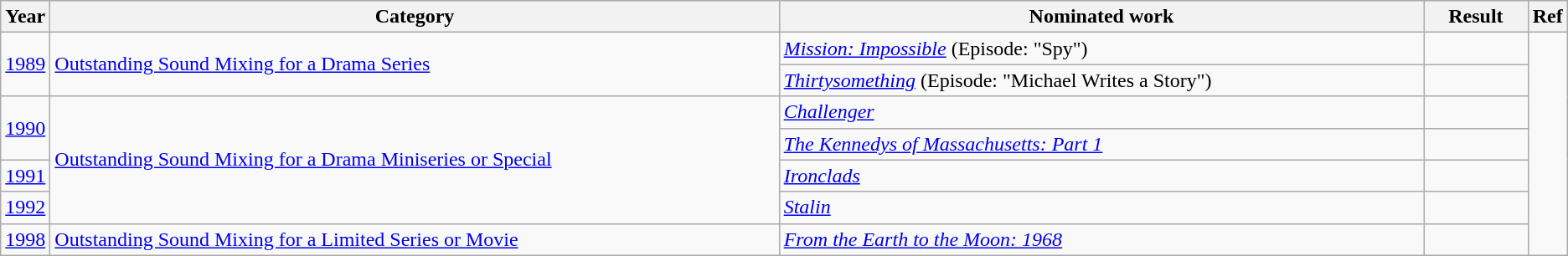<table class="wikitable sortable">
<tr>
<th scope="col" style="width:1em;">Year</th>
<th scope="col" style="width:40em;">Category</th>
<th scope="col" style="width:35em;">Nominated work</th>
<th scope="col" style="width:5em;">Result</th>
<th scope="col" style="width:1em;" class="unsortable">Ref</th>
</tr>
<tr>
<td rowspan="2"><a href='#'>1989</a></td>
<td rowspan="2"><a href='#'>Outstanding Sound Mixing for a Drama Series</a></td>
<td><em><a href='#'>Mission: Impossible</a></em> (Episode: "Spy")</td>
<td></td>
<td rowspan="7"></td>
</tr>
<tr>
<td><em><a href='#'>Thirtysomething</a></em> (Episode: "Michael Writes a Story")</td>
<td></td>
</tr>
<tr>
<td rowspan="2"><a href='#'>1990</a></td>
<td rowspan="4"><a href='#'>Outstanding Sound Mixing for a Drama Miniseries or Special</a></td>
<td><em><a href='#'>Challenger</a></em></td>
<td></td>
</tr>
<tr>
<td><em><a href='#'>The Kennedys of Massachusetts: Part 1</a></em></td>
<td></td>
</tr>
<tr>
<td><a href='#'>1991</a></td>
<td><em><a href='#'>Ironclads</a></em></td>
<td></td>
</tr>
<tr>
<td><a href='#'>1992</a></td>
<td><em><a href='#'>Stalin</a></em></td>
<td></td>
</tr>
<tr>
<td><a href='#'>1998</a></td>
<td><a href='#'>Outstanding Sound Mixing for a Limited Series or Movie</a></td>
<td><em><a href='#'>From the Earth to the Moon: 1968</a></em></td>
<td></td>
</tr>
</table>
